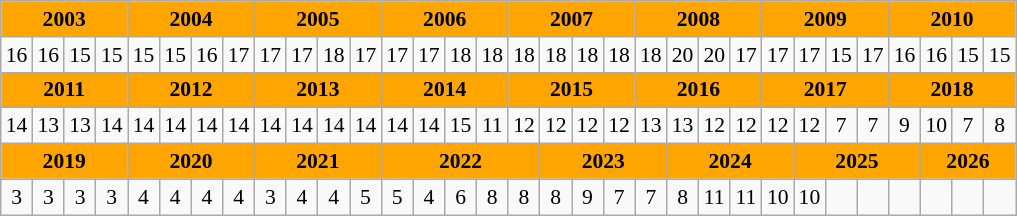<table class="wikitable" style="text-align: center;font-size:90%;">
<tr>
<th colspan="4" style="background: orange;">2003</th>
<th colspan="4" style="background: orange;">2004</th>
<th colspan="4" style="background: orange;">2005</th>
<th colspan="4" style="background: orange;">2006</th>
<th colspan="4" style="background: orange;">2007</th>
<th colspan="4" style="background: orange;">2008</th>
<th colspan="4" style="background: orange;">2009</th>
<th colspan="4" style="background: orange;">2010</th>
</tr>
<tr>
<td> 16</td>
<td> 16</td>
<td> 15</td>
<td> 15</td>
<td> 15</td>
<td> 15</td>
<td> 16</td>
<td> 17</td>
<td> 17</td>
<td> 17</td>
<td> 18</td>
<td> 17</td>
<td> 17</td>
<td> 17</td>
<td> 18</td>
<td> 18</td>
<td> 18</td>
<td> 18</td>
<td> 18</td>
<td> 18</td>
<td> 18</td>
<td> 20</td>
<td> 20</td>
<td> 17</td>
<td> 17</td>
<td> 17</td>
<td> 15</td>
<td> 17</td>
<td> 16</td>
<td> 16</td>
<td> 15</td>
<td> 15</td>
</tr>
<tr>
<th colspan="4" style="background: orange;">2011</th>
<th colspan="4" style="background: orange;">2012</th>
<th colspan="4" style="background: orange;">2013</th>
<th colspan="4" style="background: orange;">2014</th>
<th colspan="4" style="background: orange;">2015</th>
<th colspan="4" style="background: orange;">2016</th>
<th colspan="4" style="background: orange;">2017</th>
<th colspan="4" style="background: orange;">2018</th>
</tr>
<tr>
<td> 14</td>
<td> 13</td>
<td> 13</td>
<td> 14</td>
<td> 14</td>
<td> 14</td>
<td> 14</td>
<td> 14</td>
<td> 14</td>
<td> 14</td>
<td> 14</td>
<td> 14</td>
<td> 14</td>
<td> 14</td>
<td> 15</td>
<td> 11</td>
<td> 12</td>
<td> 12</td>
<td> 12</td>
<td> 12</td>
<td> 13</td>
<td> 13</td>
<td> 12</td>
<td> 12</td>
<td> 12</td>
<td> 12</td>
<td> 7</td>
<td> 7</td>
<td> 9</td>
<td> 10</td>
<td> 7</td>
<td> 8</td>
</tr>
<tr>
<th colspan="4" style="background: orange;">2019</th>
<th colspan="4" style="background: orange;">2020</th>
<th colspan="4" style="background: orange;">2021</th>
<th colspan="5" style="background: orange;">2022</th>
<th colspan="4" style="background: orange;">2023</th>
<th colspan="4" style="background: orange;">2024</th>
<th colspan="4" style="background: orange;">2025</th>
<th colspan="4" style="background: orange;">2026</th>
</tr>
<tr>
<td> 3</td>
<td> 3</td>
<td> 3</td>
<td> 3</td>
<td> 4</td>
<td> 4</td>
<td> 4</td>
<td> 4</td>
<td> 3</td>
<td> 4</td>
<td> 4</td>
<td> 5</td>
<td>5</td>
<td> 4</td>
<td> 6</td>
<td> 8</td>
<td>8</td>
<td>8</td>
<td> 9</td>
<td> 7</td>
<td> 7</td>
<td> 8</td>
<td> 11</td>
<td> 11</td>
<td> 10</td>
<td> 10</td>
<td></td>
<td></td>
<td></td>
<td></td>
<td></td>
<td></td>
</tr>
</table>
